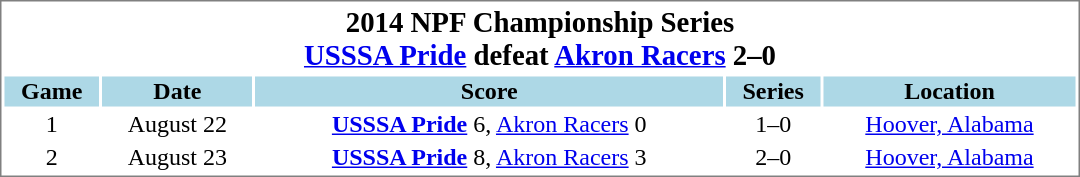<table cellpadding="1"  style="min-width:45em;text-align:center;font-size:100%; border:1px solid gray;">
<tr style="font-size:larger;">
<th colspan=8>2014 NPF Championship Series<br><strong><a href='#'>USSSA Pride</a></strong> defeat <a href='#'>Akron Racers</a> 2–0</th>
</tr>
<tr style="background:lightblue;">
<th>Game</th>
<th>Date</th>
<th>Score</th>
<th>Series<br></th>
<th>Location</th>
</tr>
<tr>
<td>1</td>
<td>August 22</td>
<td><strong><a href='#'>USSSA Pride</a></strong> 6, <a href='#'>Akron Racers</a> 0</td>
<td>1–0</td>
<td><a href='#'>Hoover, Alabama</a></td>
</tr>
<tr>
<td>2</td>
<td>August 23</td>
<td><strong><a href='#'>USSSA Pride</a></strong> 8, <a href='#'>Akron Racers</a>  3</td>
<td>2–0</td>
<td><a href='#'>Hoover, Alabama</a></td>
</tr>
</table>
